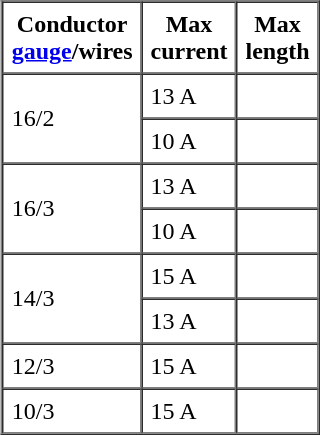<table style="float: right; margin-left: 1em;" border="1" cellspacing="0" cellpadding="5">
<tr>
<th>Conductor<br><a href='#'>gauge</a>/wires</th>
<th>Max<br>current</th>
<th colspan=2>Max<br>length</th>
</tr>
<tr>
<td rowspan="2">16/2</td>
<td>13 A</td>
<td></td>
</tr>
<tr>
<td>10 A</td>
<td></td>
</tr>
<tr>
<td rowspan="2">16/3</td>
<td>13 A</td>
<td></td>
</tr>
<tr>
<td>10 A</td>
<td></td>
</tr>
<tr>
<td rowspan="2">14/3</td>
<td>15 A</td>
<td></td>
</tr>
<tr>
<td>13 A</td>
<td></td>
</tr>
<tr>
<td>12/3</td>
<td>15 A</td>
<td></td>
</tr>
<tr>
<td>10/3</td>
<td>15 A</td>
<td></td>
</tr>
<tr>
</tr>
</table>
